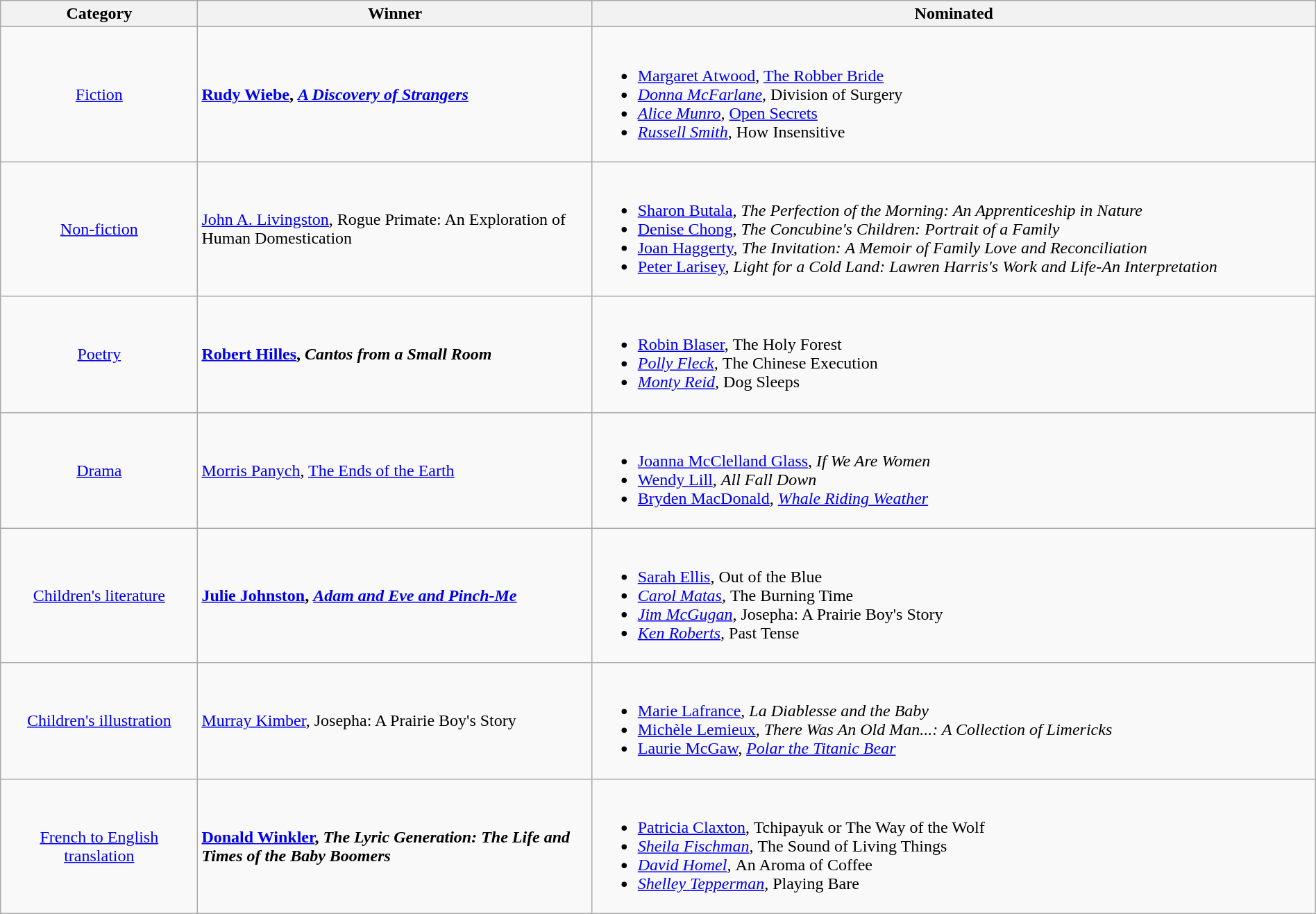<table class="wikitable" width="100%">
<tr>
<th width=15%>Category</th>
<th width=30%>Winner</th>
<th width=55%>Nominated</th>
</tr>
<tr>
<td align="center"><a href='#'>Fiction</a></td>
<td> <strong><a href='#'>Rudy Wiebe</a>, <em><a href='#'>A Discovery of Strangers</a><strong><em></td>
<td><br><ul><li><a href='#'>Margaret Atwood</a>, </em><a href='#'>The Robber Bride</a><em></li><li><a href='#'>Donna McFarlane</a>, </em>Division of Surgery<em></li><li><a href='#'>Alice Munro</a>, </em><a href='#'>Open Secrets</a><em></li><li><a href='#'>Russell Smith</a>, </em>How Insensitive<em></li></ul></td>
</tr>
<tr>
<td align="center"><a href='#'>Non-fiction</a></td>
<td> </strong><a href='#'>John A. Livingston</a>, </em>Rogue Primate: An Exploration of Human Domestication</em></strong></td>
<td><br><ul><li><a href='#'>Sharon Butala</a>, <em>The Perfection of the Morning: An Apprenticeship in Nature</em></li><li><a href='#'>Denise Chong</a>, <em>The Concubine's Children: Portrait of a Family</em></li><li><a href='#'>Joan Haggerty</a>, <em>The Invitation: A Memoir of Family Love and Reconciliation</em></li><li><a href='#'>Peter Larisey</a>, <em>Light for a Cold Land: Lawren Harris's Work and Life-An Interpretation</em></li></ul></td>
</tr>
<tr>
<td align="center"><a href='#'>Poetry</a></td>
<td> <strong><a href='#'>Robert Hilles</a>, <em>Cantos from a Small Room<strong><em></td>
<td><br><ul><li><a href='#'>Robin Blaser</a>, </em>The Holy Forest<em></li><li><a href='#'>Polly Fleck</a>, </em>The Chinese Execution<em></li><li><a href='#'>Monty Reid</a>, </em>Dog Sleeps<em></li></ul></td>
</tr>
<tr>
<td align="center"><a href='#'>Drama</a></td>
<td> </strong><a href='#'>Morris Panych</a>, </em><a href='#'>The Ends of the Earth</a></em></strong></td>
<td><br><ul><li><a href='#'>Joanna McClelland Glass</a>, <em>If We Are Women</em></li><li><a href='#'>Wendy Lill</a>, <em>All Fall Down</em></li><li><a href='#'>Bryden MacDonald</a>, <em><a href='#'>Whale Riding Weather</a></em></li></ul></td>
</tr>
<tr>
<td align="center"><a href='#'>Children's literature</a></td>
<td> <strong><a href='#'>Julie Johnston</a>, <em><a href='#'>Adam and Eve and Pinch-Me</a><strong><em></td>
<td><br><ul><li><a href='#'>Sarah Ellis</a>, </em>Out of the Blue<em></li><li><a href='#'>Carol Matas</a>, </em>The Burning Time<em></li><li><a href='#'>Jim McGugan</a>, </em>Josepha: A Prairie Boy's Story<em></li><li><a href='#'>Ken Roberts</a>, </em>Past Tense<em></li></ul></td>
</tr>
<tr>
<td align="center"><a href='#'>Children's illustration</a></td>
<td> </strong><a href='#'>Murray Kimber</a>, </em>Josepha: A Prairie Boy's Story</em></strong></td>
<td><br><ul><li><a href='#'>Marie Lafrance</a>, <em>La Diablesse and the Baby</em></li><li><a href='#'>Michèle Lemieux</a>, <em>There Was An Old Man...: A Collection of Limericks</em></li><li><a href='#'>Laurie McGaw</a>, <em><a href='#'>Polar the Titanic Bear</a></em></li></ul></td>
</tr>
<tr>
<td align="center"><a href='#'>French to English translation</a></td>
<td> <strong><a href='#'>Donald Winkler</a>, <em>The Lyric Generation: The Life and Times of the Baby Boomers<strong><em></td>
<td><br><ul><li><a href='#'>Patricia Claxton</a>, </em>Tchipayuk or The Way of the Wolf<em></li><li><a href='#'>Sheila Fischman</a>, </em>The Sound of Living Things<em></li><li><a href='#'>David Homel</a>, </em>An Aroma of Coffee<em></li><li><a href='#'>Shelley Tepperman</a>, </em>Playing Bare<em></li></ul></td>
</tr>
</table>
